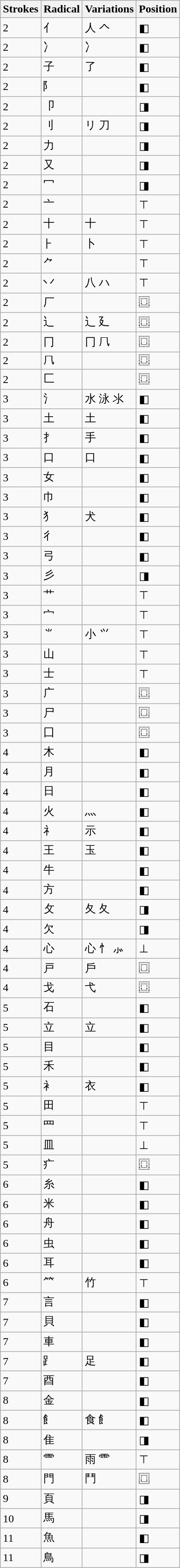<table class="wikitable collapsible collapsed">
<tr>
<th>Strokes</th>
<th>Radical</th>
<th>Variations</th>
<th>Position</th>
</tr>
<tr>
<td>2</td>
<td>亻</td>
<td>人 𠆢</td>
<td>◧</td>
</tr>
<tr>
<td>2</td>
<td>冫</td>
<td>冫</td>
<td>◧</td>
</tr>
<tr>
<td>2</td>
<td>子</td>
<td>了</td>
<td>◧</td>
</tr>
<tr>
<td>2</td>
<td>⻖</td>
<td> </td>
<td>◧</td>
</tr>
<tr>
<td>2</td>
<td>卩</td>
<td> </td>
<td>◨</td>
</tr>
<tr>
<td>2</td>
<td>刂</td>
<td>リ 刀</td>
<td>◨</td>
</tr>
<tr>
<td>2</td>
<td>力</td>
<td> </td>
<td>◨</td>
</tr>
<tr>
<td>2</td>
<td>又</td>
<td> </td>
<td>◨</td>
</tr>
<tr>
<td>2</td>
<td>冖</td>
<td> </td>
<td>◨</td>
</tr>
<tr>
<td>2</td>
<td>亠</td>
<td> </td>
<td>⊤</td>
</tr>
<tr>
<td>2</td>
<td>十</td>
<td>十</td>
<td>⊤</td>
</tr>
<tr>
<td>2</td>
<td>⺊</td>
<td>卜</td>
<td>⊤</td>
</tr>
<tr>
<td>2</td>
<td>⺈</td>
<td> </td>
<td>⊤</td>
</tr>
<tr>
<td>2</td>
<td>丷</td>
<td>八 ハ</td>
<td>⊤</td>
</tr>
<tr>
<td>2</td>
<td>厂</td>
<td> </td>
<td>⿴</td>
</tr>
<tr>
<td>2</td>
<td>⻌</td>
<td>辶 廴</td>
<td>⿴</td>
</tr>
<tr>
<td>2</td>
<td>冂</td>
<td>冂 𠘨</td>
<td>⿴</td>
</tr>
<tr>
<td>2</td>
<td>𠘨</td>
<td> </td>
<td>⿴</td>
</tr>
<tr>
<td>2</td>
<td>匚</td>
<td> </td>
<td>⿴</td>
</tr>
<tr>
<td>3</td>
<td>氵</td>
<td>水 泳 氺</td>
<td>◧</td>
</tr>
<tr>
<td>3</td>
<td>土</td>
<td>土</td>
<td>◧</td>
</tr>
<tr>
<td>3</td>
<td>扌</td>
<td>手</td>
<td>◧</td>
</tr>
<tr>
<td>3</td>
<td>口</td>
<td>口</td>
<td>◧</td>
</tr>
<tr>
<td>3</td>
<td>女</td>
<td> </td>
<td>◧</td>
</tr>
<tr>
<td>3</td>
<td>巾</td>
<td> </td>
<td>◧</td>
</tr>
<tr>
<td>3</td>
<td>犭</td>
<td>犬</td>
<td>◧</td>
</tr>
<tr>
<td>3</td>
<td>彳</td>
<td> </td>
<td>◧</td>
</tr>
<tr>
<td>3</td>
<td>弓</td>
<td> </td>
<td>◧</td>
</tr>
<tr>
<td>3</td>
<td>彡</td>
<td> </td>
<td>◨</td>
</tr>
<tr>
<td>3</td>
<td>艹</td>
<td> </td>
<td>⊤</td>
</tr>
<tr>
<td>3</td>
<td>宀</td>
<td> </td>
<td>⊤</td>
</tr>
<tr>
<td>3</td>
<td>⺌</td>
<td>小 ⺍</td>
<td>⊤</td>
</tr>
<tr>
<td>3</td>
<td>山</td>
<td> </td>
<td>⊤</td>
</tr>
<tr>
<td>3</td>
<td>士</td>
<td> </td>
<td>⊤</td>
</tr>
<tr>
<td>3</td>
<td>广</td>
<td> </td>
<td>⿴</td>
</tr>
<tr>
<td>3</td>
<td>尸</td>
<td> </td>
<td>⿴</td>
</tr>
<tr>
<td>3</td>
<td>囗</td>
<td> </td>
<td>⿴</td>
</tr>
<tr>
<td>4</td>
<td>木</td>
<td> </td>
<td>◧</td>
</tr>
<tr>
<td>4</td>
<td>月</td>
<td> </td>
<td>◧</td>
</tr>
<tr>
<td>4</td>
<td>日</td>
<td> </td>
<td>◧</td>
</tr>
<tr>
<td>4</td>
<td>火</td>
<td>灬</td>
<td>◧</td>
</tr>
<tr>
<td>4</td>
<td>礻</td>
<td>示</td>
<td>◧</td>
</tr>
<tr>
<td>4</td>
<td>王</td>
<td>玉</td>
<td>◧</td>
</tr>
<tr>
<td>4</td>
<td>牛</td>
<td> </td>
<td>◧</td>
</tr>
<tr>
<td>4</td>
<td>方</td>
<td> </td>
<td>◧</td>
</tr>
<tr>
<td>4</td>
<td>攵</td>
<td>夂 夂</td>
<td>◨</td>
</tr>
<tr>
<td>4</td>
<td>欠</td>
<td> </td>
<td>◨</td>
</tr>
<tr>
<td>4</td>
<td>心</td>
<td>心 忄 ⺗</td>
<td>⊥</td>
</tr>
<tr>
<td>4</td>
<td>戸</td>
<td>戶</td>
<td>⿴</td>
</tr>
<tr>
<td>4</td>
<td>戈</td>
<td>弋</td>
<td>⿴</td>
</tr>
<tr>
<td>5</td>
<td>石</td>
<td> </td>
<td>◧</td>
</tr>
<tr>
<td>5</td>
<td>立</td>
<td>立</td>
<td>◧</td>
</tr>
<tr>
<td>5</td>
<td>目</td>
<td> </td>
<td>◧</td>
</tr>
<tr>
<td>5</td>
<td>禾</td>
<td> </td>
<td>◧</td>
</tr>
<tr>
<td>5</td>
<td>衤</td>
<td>衣</td>
<td>◧</td>
</tr>
<tr>
<td>5</td>
<td>田</td>
<td> </td>
<td>⊤</td>
</tr>
<tr>
<td>5</td>
<td>罒</td>
<td> </td>
<td>⊤</td>
</tr>
<tr>
<td>5</td>
<td>皿</td>
<td> </td>
<td>⊥</td>
</tr>
<tr>
<td>5</td>
<td>疒</td>
<td> </td>
<td>⿴</td>
</tr>
<tr>
<td>6</td>
<td>糸</td>
<td> </td>
<td>◧</td>
</tr>
<tr>
<td>6</td>
<td>米</td>
<td> </td>
<td>◧</td>
</tr>
<tr>
<td>6</td>
<td>舟</td>
<td> </td>
<td>◧</td>
</tr>
<tr>
<td>6</td>
<td>虫</td>
<td> </td>
<td>◧</td>
</tr>
<tr>
<td>6</td>
<td>耳</td>
<td> </td>
<td>◧</td>
</tr>
<tr>
<td>6</td>
<td>⺮</td>
<td>竹</td>
<td>⊤</td>
</tr>
<tr>
<td>7</td>
<td>言</td>
<td> </td>
<td>◧</td>
</tr>
<tr>
<td>7</td>
<td>貝</td>
<td> </td>
<td>◧</td>
</tr>
<tr>
<td>7</td>
<td>車</td>
<td> </td>
<td>◧</td>
</tr>
<tr>
<td>7</td>
<td>⻊</td>
<td>足</td>
<td>◧</td>
</tr>
<tr>
<td>7</td>
<td>酉</td>
<td> </td>
<td>◧</td>
</tr>
<tr>
<td>8</td>
<td>金</td>
<td> </td>
<td>◧</td>
</tr>
<tr>
<td>8</td>
<td>飠</td>
<td>食 飠</td>
<td>◧</td>
</tr>
<tr>
<td>8</td>
<td>隹</td>
<td> </td>
<td>◨</td>
</tr>
<tr>
<td>8</td>
<td>⻗</td>
<td>雨 ⻗</td>
<td>⊤</td>
</tr>
<tr>
<td>8</td>
<td>門</td>
<td>鬥</td>
<td>⿴</td>
</tr>
<tr>
<td>9</td>
<td>頁</td>
<td> </td>
<td>◨</td>
</tr>
<tr>
<td>10</td>
<td>馬</td>
<td> </td>
<td>◨</td>
</tr>
<tr>
<td>11</td>
<td>魚</td>
<td> </td>
<td>◧</td>
</tr>
<tr>
<td>11</td>
<td>鳥</td>
<td> </td>
<td>◨</td>
</tr>
</table>
